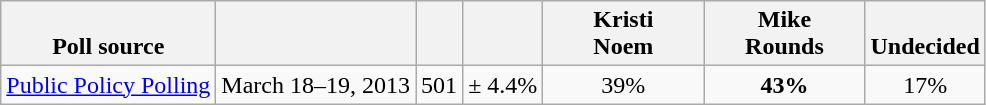<table class="wikitable" style="text-align:center">
<tr valign= bottom>
<th>Poll source</th>
<th></th>
<th></th>
<th></th>
<th style="width:100px;">Kristi<br>Noem</th>
<th style="width:100px;">Mike<br>Rounds</th>
<th>Undecided</th>
</tr>
<tr>
<td align=left><a href='#'>Public Policy Polling</a></td>
<td>March 18–19, 2013</td>
<td>501</td>
<td>± 4.4%</td>
<td>39%</td>
<td><strong>43%</strong></td>
<td>17%</td>
</tr>
</table>
